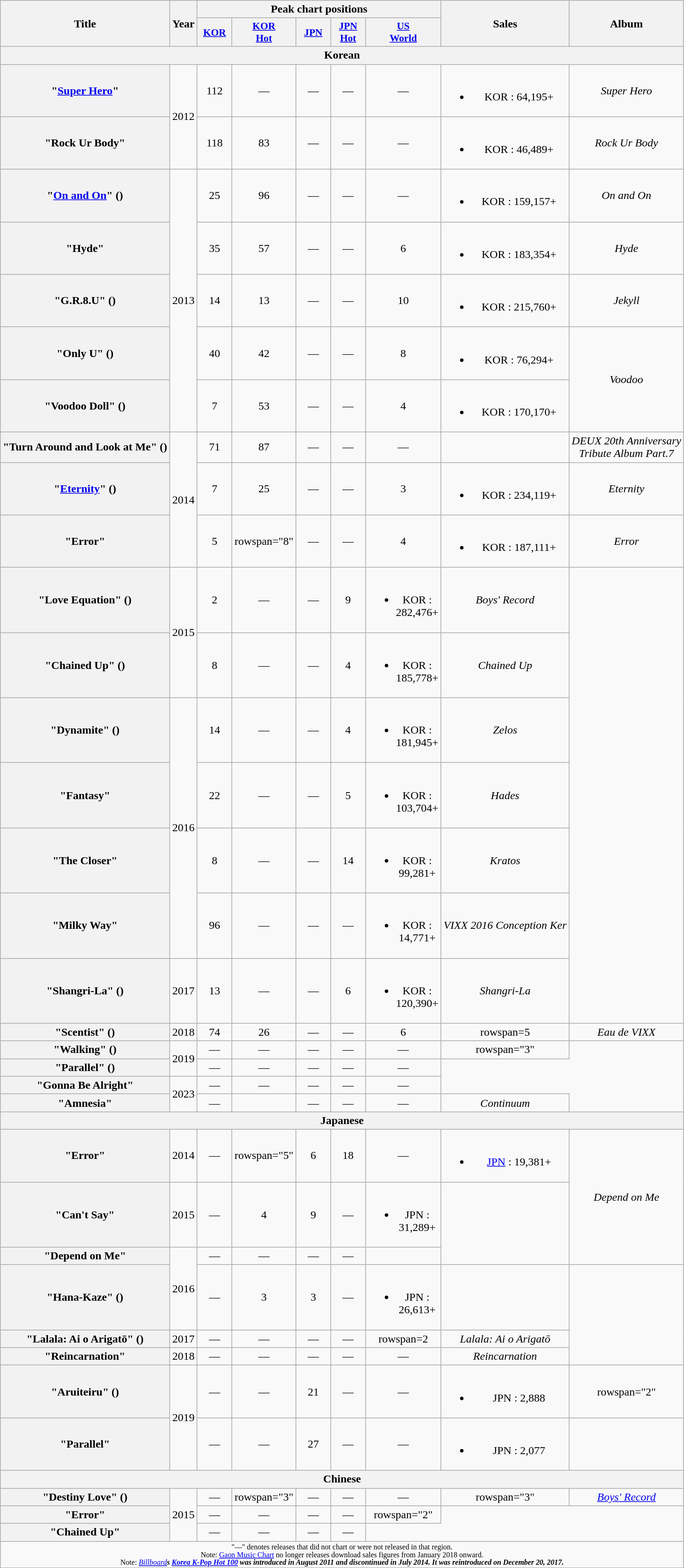<table class="wikitable plainrowheaders" style="text-align:center">
<tr>
<th scope="col" rowspan="2">Title</th>
<th scope="col" rowspan="2">Year</th>
<th scope="col" colspan="5">Peak chart positions</th>
<th scope="col" rowspan="2">Sales</th>
<th scope="col" rowspan="2">Album</th>
</tr>
<tr>
<th scope="col" style="width:3em;font-size:90%"><a href='#'>KOR</a><br></th>
<th scope="col" style="width:3em;font-size:90%"><a href='#'>KOR<br>Hot</a><br></th>
<th scope="col" style="width:3em;font-size:90%"><a href='#'>JPN</a><br></th>
<th scope="col" style="width:3em;font-size:90%"><a href='#'>JPN<br>Hot</a><br></th>
<th scope="col" style="width:3em;font-size:90%"><a href='#'>US<br>World</a><br></th>
</tr>
<tr>
<th colspan="9">Korean</th>
</tr>
<tr>
<th scope="row">"<a href='#'>Super Hero</a>"</th>
<td rowspan="2">2012</td>
<td>112</td>
<td>—</td>
<td>—</td>
<td>—</td>
<td>—</td>
<td><br><ul><li>KOR : 64,195+</li></ul></td>
<td><em>Super Hero</em></td>
</tr>
<tr>
<th scope="row">"Rock Ur Body"</th>
<td>118</td>
<td>83</td>
<td>—</td>
<td>—</td>
<td>—</td>
<td><br><ul><li>KOR : 46,489+</li></ul></td>
<td><em>Rock Ur Body</em></td>
</tr>
<tr>
<th scope="row">"<a href='#'>On and On</a>" ()</th>
<td rowspan="5">2013</td>
<td>25</td>
<td>96</td>
<td>—</td>
<td>—</td>
<td>—</td>
<td><br><ul><li>KOR : 159,157+</li></ul></td>
<td><em>On and On</em></td>
</tr>
<tr>
<th scope="row">"Hyde"</th>
<td>35</td>
<td>57</td>
<td>—</td>
<td>—</td>
<td>6</td>
<td><br><ul><li>KOR : 183,354+</li></ul></td>
<td><em>Hyde</em></td>
</tr>
<tr>
<th scope="row">"G.R.8.U" ()</th>
<td>14</td>
<td>13</td>
<td>—</td>
<td>—</td>
<td>10</td>
<td><br><ul><li>KOR : 215,760+</li></ul></td>
<td><em>Jekyll</em></td>
</tr>
<tr>
<th scope="row">"Only U" ()</th>
<td>40</td>
<td>42</td>
<td>—</td>
<td>—</td>
<td>8</td>
<td><br><ul><li>KOR : 76,294+</li></ul></td>
<td rowspan="2"><em>Voodoo</em></td>
</tr>
<tr>
<th scope="row">"Voodoo Doll" ()</th>
<td>7</td>
<td>53</td>
<td>—</td>
<td>—</td>
<td>4</td>
<td><br><ul><li>KOR : 170,170+</li></ul></td>
</tr>
<tr>
<th scope="row">"Turn Around and Look at Me" ()</th>
<td rowspan="3">2014</td>
<td>71</td>
<td>87</td>
<td>—</td>
<td>—</td>
<td>—</td>
<td></td>
<td><em>DEUX 20th Anniversary<br>Tribute Album Part.7</em></td>
</tr>
<tr>
<th scope="row">"<a href='#'>Eternity</a>" ()</th>
<td>7</td>
<td>25</td>
<td>—</td>
<td>—</td>
<td>3</td>
<td><br><ul><li>KOR : 234,119+</li></ul></td>
<td><em>Eternity</em></td>
</tr>
<tr>
<th scope="row">"Error"</th>
<td>5</td>
<td>rowspan="8" </td>
<td>—</td>
<td>—</td>
<td>4</td>
<td><br><ul><li>KOR : 187,111+</li></ul></td>
<td><em>Error</em></td>
</tr>
<tr>
<th scope="row">"Love Equation" ()</th>
<td rowspan="2">2015</td>
<td>2</td>
<td>—</td>
<td>—</td>
<td>9</td>
<td><br><ul><li>KOR : 282,476+</li></ul></td>
<td><em>Boys' Record</em></td>
</tr>
<tr>
<th scope="row">"Chained Up" ()</th>
<td>8</td>
<td>—</td>
<td>—</td>
<td>4</td>
<td><br><ul><li>KOR : 185,778+</li></ul></td>
<td><em>Chained Up</em></td>
</tr>
<tr>
<th scope="row">"Dynamite" ()</th>
<td rowspan="4">2016</td>
<td>14</td>
<td>—</td>
<td>—</td>
<td>4</td>
<td><br><ul><li>KOR : 181,945+</li></ul></td>
<td><em>Zelos</em></td>
</tr>
<tr>
<th scope="row">"Fantasy"</th>
<td>22</td>
<td>—</td>
<td>—</td>
<td>5</td>
<td><br><ul><li>KOR : 103,704+</li></ul></td>
<td><em>Hades</em></td>
</tr>
<tr>
<th scope="row">"The Closer"</th>
<td>8</td>
<td>—</td>
<td>—</td>
<td>14</td>
<td><br><ul><li>KOR : 99,281+</li></ul></td>
<td><em>Kratos</em></td>
</tr>
<tr>
<th scope="row">"Milky Way"</th>
<td>96</td>
<td>—</td>
<td>—</td>
<td>—</td>
<td><br><ul><li>KOR : 14,771+</li></ul></td>
<td><em>VIXX 2016 Conception Ker</em></td>
</tr>
<tr>
<th scope="row">"Shangri-La" ()</th>
<td rowspan="1">2017</td>
<td>13</td>
<td>—</td>
<td>—</td>
<td>6</td>
<td><br><ul><li>KOR : 120,390+</li></ul></td>
<td><em>Shangri-La</em></td>
</tr>
<tr>
<th scope="row">"Scentist" ()</th>
<td>2018</td>
<td>74</td>
<td>26</td>
<td>—</td>
<td>—</td>
<td>6</td>
<td>rowspan=5 </td>
<td><em>Eau de VIXX</em></td>
</tr>
<tr>
<th scope="row">"Walking" ()</th>
<td rowspan=2>2019</td>
<td>—</td>
<td>—</td>
<td>—</td>
<td>—</td>
<td>—</td>
<td>rowspan="3"</td>
</tr>
<tr>
<th scope="row">"Parallel" ()</th>
<td>—</td>
<td>—</td>
<td>—</td>
<td>—</td>
<td>—</td>
</tr>
<tr>
<th scope="row">"Gonna Be Alright"</th>
<td rowspan="2">2023</td>
<td>—</td>
<td>—</td>
<td>—</td>
<td>—</td>
<td>—</td>
</tr>
<tr>
<th scope="row">"Amnesia"</th>
<td>—</td>
<td></td>
<td>—</td>
<td>—</td>
<td>—</td>
<td><em>Continuum</em></td>
</tr>
<tr>
<th colspan="9">Japanese</th>
</tr>
<tr>
<th scope="row">"Error" </th>
<td>2014</td>
<td>—</td>
<td>rowspan="5" </td>
<td>6</td>
<td>18</td>
<td>—</td>
<td><br><ul><li><a href='#'>JPN</a> : 19,381+</li></ul></td>
<td rowspan="3"><em>Depend on Me</em></td>
</tr>
<tr>
<th scope="row">"Can't Say"</th>
<td>2015</td>
<td>—</td>
<td>4</td>
<td>9</td>
<td>—</td>
<td><br><ul><li>JPN : 31,289+</li></ul></td>
</tr>
<tr>
<th scope="row">"Depend on Me"</th>
<td rowspan="2">2016</td>
<td>—</td>
<td>—</td>
<td>—</td>
<td>—</td>
<td></td>
</tr>
<tr>
<th scope="row">"Hana-Kaze" ()</th>
<td>—</td>
<td>3</td>
<td>3</td>
<td>—</td>
<td><br><ul><li>JPN : 26,613+</li></ul></td>
<td></td>
</tr>
<tr>
<th scope="row">"Lalala: Ai o Arigatō" ()</th>
<td>2017</td>
<td>—</td>
<td>—</td>
<td>—</td>
<td>—</td>
<td>rowspan=2 </td>
<td><em>Lalala: Ai o Arigatō</em></td>
</tr>
<tr>
<th scope="row">"Reincarnation"</th>
<td>2018</td>
<td>—</td>
<td>—</td>
<td>—</td>
<td>—</td>
<td>—</td>
<td><em>Reincarnation</em></td>
</tr>
<tr>
<th scope="row">"Aruiteiru" ()</th>
<td rowspan="2">2019</td>
<td>—</td>
<td>—</td>
<td>21</td>
<td>—</td>
<td>—</td>
<td><br><ul><li>JPN : 2,888</li></ul></td>
<td>rowspan="2"</td>
</tr>
<tr>
<th scope="row">"Parallel"</th>
<td>—</td>
<td>—</td>
<td>27</td>
<td>—</td>
<td>—</td>
<td><br><ul><li>JPN : 2,077</li></ul></td>
</tr>
<tr>
<th colspan="10">Chinese</th>
</tr>
<tr>
<th scope="row">"Destiny Love" ()</th>
<td rowspan="3">2015</td>
<td>—</td>
<td>rowspan="3" </td>
<td>—</td>
<td>—</td>
<td>—</td>
<td>rowspan="3" </td>
<td><em><a href='#'>Boys' Record</a></em></td>
</tr>
<tr>
<th scope="row">"Error" </th>
<td>—</td>
<td>—</td>
<td>—</td>
<td>—</td>
<td>rowspan="2" </td>
</tr>
<tr>
<th scope="row">"Chained Up" </th>
<td>—</td>
<td>—</td>
<td>—</td>
<td>—</td>
</tr>
<tr>
<td colspan="9" style="font-size:8pt">"—" denotes releases that did not chart or were not released in that region.<br>Note: <a href='#'>Gaon Music Chart</a> no longer releases download sales figures from January 2018 onward.<br>Note: <em><a href='#'>Billboard</a><strong>s <a href='#'>Korea K-Pop Hot 100</a> was introduced in August 2011 and discontinued in July 2014. It was reintroduced on December 20, 2017.</td>
</tr>
</table>
